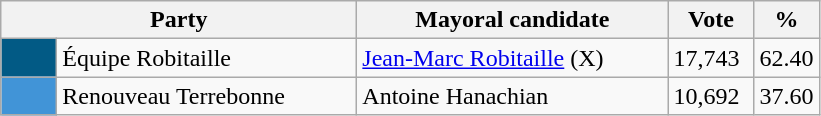<table class="wikitable">
<tr>
<th bgcolor="#DDDDFF" width="230px" colspan="2">Party</th>
<th bgcolor="#DDDDFF" width="200px">Mayoral candidate</th>
<th bgcolor="#DDDDFF" width="50px">Vote</th>
<th bgcolor="#DDDDFF" width="30px">%</th>
</tr>
<tr>
<td bgcolor=#025A85 width="30px"> </td>
<td>Équipe Robitaille</td>
<td><a href='#'>Jean-Marc Robitaille</a> (X)</td>
<td>17,743</td>
<td>62.40</td>
</tr>
<tr>
<td bgcolor=#4194D7 width="30px"> </td>
<td>Renouveau Terrebonne</td>
<td>Antoine Hanachian</td>
<td>10,692</td>
<td>37.60</td>
</tr>
</table>
